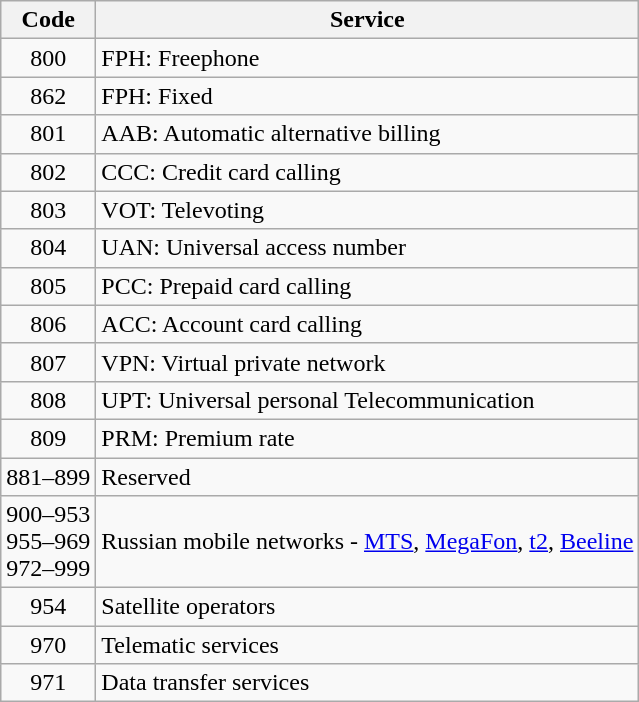<table class="wikitable">
<tr>
<th>Code</th>
<th>Service</th>
</tr>
<tr>
<td align="center">800</td>
<td>FPH: Freephone</td>
</tr>
<tr>
<td align="center">862</td>
<td>FPH: Fixed</td>
</tr>
<tr>
<td align="center">801</td>
<td>AAB: Automatic alternative billing</td>
</tr>
<tr>
<td align="center">802</td>
<td>CCC: Credit card calling</td>
</tr>
<tr>
<td align="center">803</td>
<td>VOT: Televoting</td>
</tr>
<tr>
<td align="center">804</td>
<td>UAN: Universal access number</td>
</tr>
<tr>
<td align="center">805</td>
<td>PCC: Prepaid card calling</td>
</tr>
<tr>
<td align="center">806</td>
<td>ACC: Account card calling</td>
</tr>
<tr>
<td align="center">807</td>
<td>VPN: Virtual private network</td>
</tr>
<tr>
<td align="center">808</td>
<td>UPT: Universal personal Telecommunication</td>
</tr>
<tr>
<td align="center">809</td>
<td>PRM: Premium rate</td>
</tr>
<tr>
<td align="center">881–899</td>
<td>Reserved</td>
</tr>
<tr>
<td align="center">900–953 <br> 955–969 <br> 972–999</td>
<td>Russian mobile networks - <a href='#'>MTS</a>, <a href='#'>MegaFon</a>, <a href='#'>t2</a>, <a href='#'>Beeline</a></td>
</tr>
<tr>
<td align="center">954</td>
<td>Satellite operators</td>
</tr>
<tr>
<td align="center">970</td>
<td>Telematic services</td>
</tr>
<tr>
<td align="center">971</td>
<td>Data transfer services</td>
</tr>
</table>
